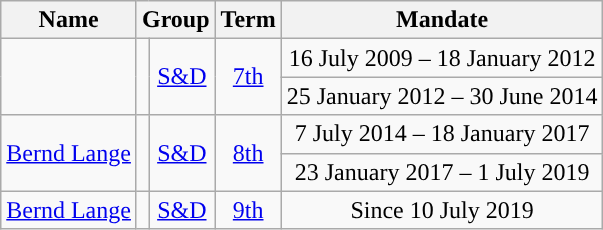<table class="wikitable">
<tr>
<th>Name</th>
<th colspan="2">Group</th>
<th>Term</th>
<th>Mandate</th>
</tr>
<tr align="center">
<td rowspan="2" align="left"></td>
<td rowspan="2" style="color:inherit;background-color:"></td>
<td rowspan="2"><a href='#'>S&D</a></td>
<td rowspan="2"><a href='#'>7th</a></td>
<td>16 July 2009 – 18 January 2012</td>
</tr>
<tr align="center">
<td>25 January 2012 – 30 June 2014</td>
</tr>
<tr align="center">
<td rowspan="2" align="left"><a href='#'>Bernd Lange</a></td>
<td rowspan="2" style="color:inherit;background-color:"></td>
<td rowspan="2"><a href='#'>S&D</a></td>
<td rowspan="2"><a href='#'>8th</a></td>
<td>7 July 2014 – 18 January 2017</td>
</tr>
<tr align="center">
<td>23 January 2017 – 1 July 2019</td>
</tr>
<tr align="center">
<td rowspan="2" align="left"><a href='#'>Bernd Lange</a></td>
<td rowspan="2" style="color:inherit;background-color:"></td>
<td rowspan="2"><a href='#'>S&D</a></td>
<td rowspan="2"><a href='#'>9th</a></td>
<td>Since 10 July 2019</td>
</tr>
</table>
